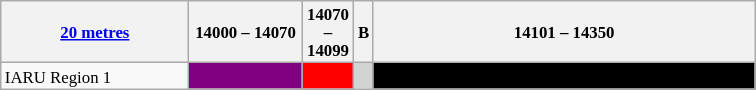<table class="wikitable" style="font-size:70%">
<tr>
<th width=120px><a href='#'>20 metres</a></th>
<th width= 70px>14000 – 14070</th>
<th width= 29px>14070 – 14099</th>
<th width=  2px>B</th>
<th width=249px>14101 – 14350</th>
</tr>
<tr>
<td>IARU Region 1</td>
<td style="background-color: purple"></td>
<td style="background-color: red"></td>
<td style="background-color: lightgrey"></td>
<td style="background-color: black"></td>
</tr>
</table>
